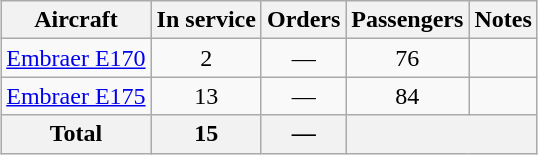<table class="wikitable" style="margin:1em auto; text-align:center">
<tr>
<th>Aircraft</th>
<th>In service</th>
<th>Orders</th>
<th>Passengers</th>
<th>Notes</th>
</tr>
<tr>
<td><a href='#'>Embraer E170</a></td>
<td>2</td>
<td>—</td>
<td>76</td>
<td></td>
</tr>
<tr>
<td><a href='#'>Embraer E175</a></td>
<td>13</td>
<td>—</td>
<td>84</td>
<td></td>
</tr>
<tr>
<th>Total</th>
<th>15</th>
<th>—</th>
<th colspan=2></th>
</tr>
</table>
